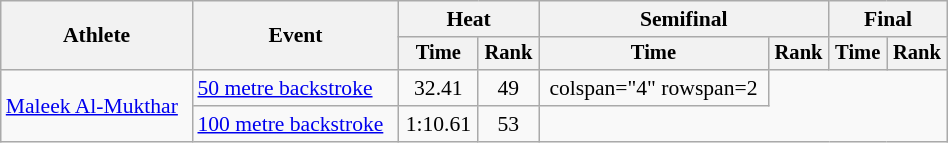<table class="wikitable" style="text-align:center; font-size:90%; width:50%;">
<tr>
<th rowspan="2">Athlete</th>
<th rowspan="2">Event</th>
<th colspan="2">Heat</th>
<th colspan="2">Semifinal</th>
<th colspan="2">Final</th>
</tr>
<tr style="font-size:95%">
<th>Time</th>
<th>Rank</th>
<th>Time</th>
<th>Rank</th>
<th>Time</th>
<th>Rank</th>
</tr>
<tr>
<td align=left rowspan=2><a href='#'>Maleek Al-Mukthar</a></td>
<td align=left><a href='#'>50 metre backstroke</a></td>
<td>32.41</td>
<td>49</td>
<td>colspan="4" rowspan=2</td>
</tr>
<tr>
<td align=left><a href='#'>100 metre backstroke</a></td>
<td>1:10.61</td>
<td>53</td>
</tr>
</table>
